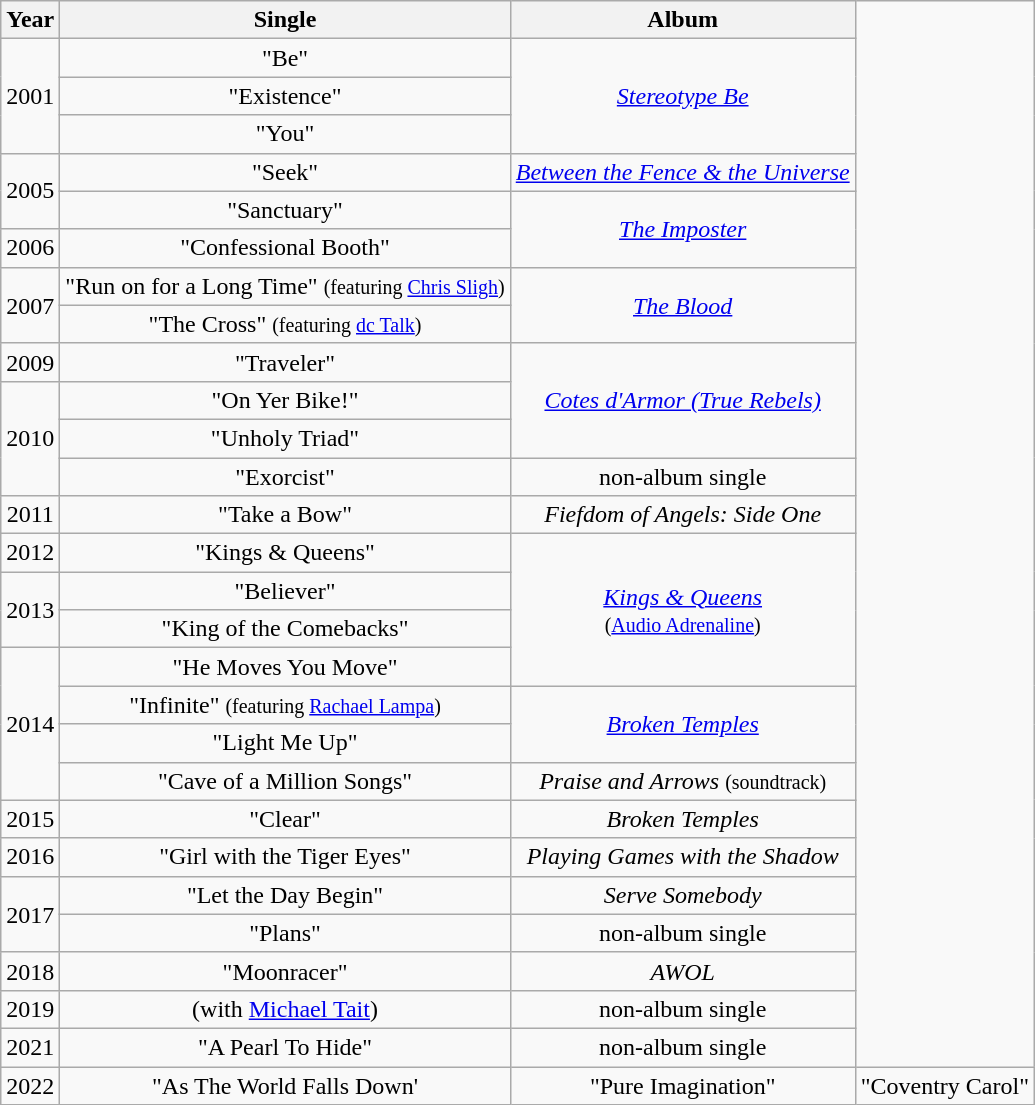<table class="wikitable" style="text-align:center;">
<tr>
<th>Year</th>
<th>Single</th>
<th>Album</th>
</tr>
<tr>
<td rowspan="3">2001</td>
<td>"Be"</td>
<td rowspan="3"><em><a href='#'>Stereotype Be</a></em></td>
</tr>
<tr>
<td>"Existence"</td>
</tr>
<tr>
<td>"You"</td>
</tr>
<tr>
<td rowspan="2">2005</td>
<td>"Seek"</td>
<td><em><a href='#'>Between the Fence & the Universe</a></em></td>
</tr>
<tr>
<td>"Sanctuary"</td>
<td rowspan="2"><em><a href='#'>The Imposter</a></em></td>
</tr>
<tr>
<td>2006</td>
<td>"Confessional Booth"</td>
</tr>
<tr>
<td rowspan="2">2007</td>
<td>"Run on for a Long Time" <small>(featuring <a href='#'>Chris Sligh</a>)</small></td>
<td rowspan="2"><em><a href='#'>The Blood</a></em></td>
</tr>
<tr>
<td>"The Cross" <small>(featuring <a href='#'>dc Talk</a>)</small></td>
</tr>
<tr>
<td>2009</td>
<td>"Traveler"</td>
<td rowspan="3"><em><a href='#'>Cotes d'Armor (True Rebels)</a></em></td>
</tr>
<tr>
<td rowspan="3">2010</td>
<td>"On Yer Bike!"</td>
</tr>
<tr>
<td>"Unholy Triad"</td>
</tr>
<tr>
<td>"Exorcist"</td>
<td>non-album single</td>
</tr>
<tr>
<td>2011</td>
<td>"Take a Bow"</td>
<td><em>Fiefdom of Angels: Side One</em></td>
</tr>
<tr>
<td>2012</td>
<td>"Kings & Queens"</td>
<td rowspan="4"><em><a href='#'>Kings & Queens</a></em><br><small>(<a href='#'>Audio Adrenaline</a>)</small></td>
</tr>
<tr>
<td rowspan="2">2013</td>
<td>"Believer"</td>
</tr>
<tr>
<td>"King of the Comebacks"</td>
</tr>
<tr>
<td rowspan="4">2014</td>
<td>"He Moves You Move"</td>
</tr>
<tr>
<td>"Infinite" <small>(featuring <a href='#'>Rachael Lampa</a>)</small></td>
<td rowspan="2"><em><a href='#'>Broken Temples</a></em></td>
</tr>
<tr>
<td>"Light Me Up"</td>
</tr>
<tr>
<td>"Cave of a Million Songs"</td>
<td><em>Praise and Arrows</em> <small>(soundtrack)</small></td>
</tr>
<tr>
<td>2015</td>
<td>"Clear"</td>
<td><em>Broken Temples</em></td>
</tr>
<tr>
<td>2016</td>
<td>"Girl with the Tiger Eyes"</td>
<td><em>Playing Games with the Shadow</em></td>
</tr>
<tr>
<td rowspan="2">2017</td>
<td>"Let the Day Begin"</td>
<td><em>Serve Somebody</em></td>
</tr>
<tr>
<td>"Plans"</td>
<td>non-album single</td>
</tr>
<tr>
<td>2018</td>
<td>"Moonracer"</td>
<td><em>AWOL</em></td>
</tr>
<tr>
<td>2019</td>
<td ">(with <a href='#'>Michael Tait</a>)</td>
<td>non-album single</td>
</tr>
<tr>
<td>2021</td>
<td>"A Pearl To Hide"</td>
<td>non-album single</td>
</tr>
<tr>
<td>2022</td>
<td>"As The World Falls Down'</td>
<td>"Pure Imagination"</td>
<td>"Coventry Carol"</td>
</tr>
</table>
